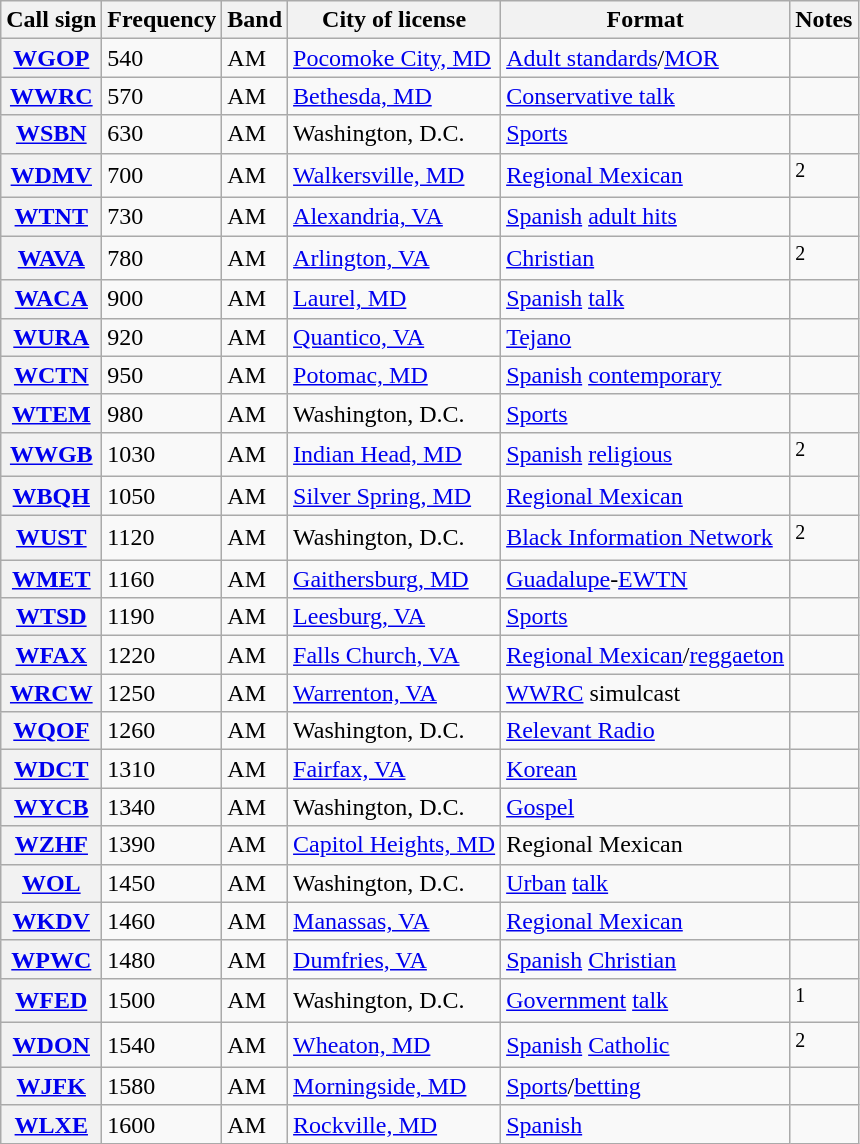<table class="wikitable sortable">
<tr>
<th scope="col">Call sign</th>
<th scope="col" data-sort-type="number">Frequency</th>
<th scope="col">Band</th>
<th scope="col">City of license</th>
<th scope="col">Format</th>
<th scope="col">Notes</th>
</tr>
<tr>
<th scope="row"><a href='#'>WGOP</a></th>
<td>540</td>
<td>AM</td>
<td><a href='#'>Pocomoke City, MD</a></td>
<td><a href='#'>Adult standards</a>/<a href='#'>MOR</a></td>
<td></td>
</tr>
<tr>
<th scope="row"><a href='#'>WWRC</a></th>
<td>570</td>
<td>AM</td>
<td><a href='#'>Bethesda, MD</a></td>
<td><a href='#'>Conservative talk</a></td>
<td></td>
</tr>
<tr>
<th scope="row"><a href='#'>WSBN</a></th>
<td>630</td>
<td>AM</td>
<td>Washington, D.C.</td>
<td><a href='#'>Sports</a></td>
<td></td>
</tr>
<tr>
<th scope="row"><a href='#'>WDMV</a></th>
<td>700</td>
<td>AM</td>
<td><a href='#'>Walkersville, MD</a></td>
<td><a href='#'>Regional Mexican</a></td>
<td><sup>2</sup></td>
</tr>
<tr>
<th scope="row"><a href='#'>WTNT</a></th>
<td>730</td>
<td>AM</td>
<td><a href='#'>Alexandria, VA</a></td>
<td><a href='#'>Spanish</a> <a href='#'>adult hits</a></td>
<td></td>
</tr>
<tr>
<th scope="row"><a href='#'>WAVA</a></th>
<td>780</td>
<td>AM</td>
<td><a href='#'>Arlington, VA</a></td>
<td><a href='#'>Christian</a></td>
<td><sup>2</sup></td>
</tr>
<tr>
<th scope="row"><a href='#'>WACA</a></th>
<td>900</td>
<td>AM</td>
<td><a href='#'>Laurel, MD</a></td>
<td><a href='#'>Spanish</a> <a href='#'>talk</a></td>
<td></td>
</tr>
<tr>
<th scope="row"><a href='#'>WURA</a></th>
<td>920</td>
<td>AM</td>
<td><a href='#'>Quantico, VA</a></td>
<td><a href='#'>Tejano</a></td>
<td></td>
</tr>
<tr>
<th scope="row"><a href='#'>WCTN</a></th>
<td>950</td>
<td>AM</td>
<td><a href='#'>Potomac, MD</a></td>
<td><a href='#'>Spanish</a> <a href='#'>contemporary</a></td>
<td></td>
</tr>
<tr>
<th scope="row"><a href='#'>WTEM</a></th>
<td>980</td>
<td>AM</td>
<td>Washington, D.C.</td>
<td><a href='#'>Sports</a></td>
<td></td>
</tr>
<tr>
<th scope="row"><a href='#'>WWGB</a></th>
<td>1030</td>
<td>AM</td>
<td><a href='#'>Indian Head, MD</a></td>
<td><a href='#'>Spanish</a> <a href='#'>religious</a></td>
<td><sup>2</sup></td>
</tr>
<tr>
<th scope="row"><a href='#'>WBQH</a></th>
<td>1050</td>
<td>AM</td>
<td><a href='#'>Silver Spring, MD</a></td>
<td><a href='#'>Regional Mexican</a></td>
<td></td>
</tr>
<tr>
<th scope="row"><a href='#'>WUST</a></th>
<td>1120</td>
<td>AM</td>
<td>Washington, D.C.</td>
<td><a href='#'>Black Information Network</a></td>
<td><sup>2</sup></td>
</tr>
<tr>
<th scope="row"><a href='#'>WMET</a></th>
<td>1160</td>
<td>AM</td>
<td><a href='#'>Gaithersburg, MD</a></td>
<td><a href='#'>Guadalupe</a>-<a href='#'>EWTN</a></td>
<td></td>
</tr>
<tr>
<th scope="row"><a href='#'>WTSD</a></th>
<td>1190</td>
<td>AM</td>
<td><a href='#'>Leesburg, VA</a></td>
<td><a href='#'>Sports</a></td>
<td></td>
</tr>
<tr>
<th scope="row"><a href='#'>WFAX</a></th>
<td>1220</td>
<td>AM</td>
<td><a href='#'>Falls Church, VA</a></td>
<td><a href='#'>Regional Mexican</a>/<a href='#'>reggaeton</a></td>
<td></td>
</tr>
<tr>
<th scope="row"><a href='#'>WRCW</a></th>
<td>1250</td>
<td>AM</td>
<td><a href='#'>Warrenton, VA</a></td>
<td><a href='#'>WWRC</a> simulcast</td>
<td></td>
</tr>
<tr>
<th scope="row"><a href='#'>WQOF</a></th>
<td>1260</td>
<td>AM</td>
<td>Washington, D.C.</td>
<td><a href='#'>Relevant Radio</a></td>
<td></td>
</tr>
<tr>
<th scope="row"><a href='#'>WDCT</a></th>
<td>1310</td>
<td>AM</td>
<td><a href='#'>Fairfax, VA</a></td>
<td><a href='#'>Korean</a></td>
<td></td>
</tr>
<tr>
<th scope="row"><a href='#'>WYCB</a></th>
<td>1340</td>
<td>AM</td>
<td>Washington, D.C.</td>
<td><a href='#'>Gospel</a></td>
<td></td>
</tr>
<tr>
<th scope="row"><a href='#'>WZHF</a></th>
<td>1390</td>
<td>AM</td>
<td><a href='#'> Capitol Heights, MD</a></td>
<td>Regional Mexican</td>
<td></td>
</tr>
<tr>
<th scope="row"><a href='#'>WOL</a></th>
<td>1450</td>
<td>AM</td>
<td>Washington, D.C.</td>
<td><a href='#'>Urban</a> <a href='#'>talk</a></td>
<td></td>
</tr>
<tr>
<th scope="row"><a href='#'>WKDV</a></th>
<td>1460</td>
<td>AM</td>
<td><a href='#'>Manassas, VA</a></td>
<td><a href='#'>Regional Mexican</a></td>
<td></td>
</tr>
<tr>
<th scope="row"><a href='#'>WPWC</a></th>
<td>1480</td>
<td>AM</td>
<td><a href='#'>Dumfries, VA</a></td>
<td><a href='#'>Spanish</a> <a href='#'>Christian</a></td>
<td></td>
</tr>
<tr>
<th scope="row"><a href='#'>WFED</a></th>
<td>1500</td>
<td>AM</td>
<td>Washington, D.C.</td>
<td><a href='#'>Government</a> <a href='#'>talk</a></td>
<td><sup>1</sup></td>
</tr>
<tr>
<th scope="row"><a href='#'>WDON</a></th>
<td>1540</td>
<td>AM</td>
<td><a href='#'>Wheaton, MD</a></td>
<td><a href='#'>Spanish</a> <a href='#'>Catholic</a></td>
<td><sup>2</sup></td>
</tr>
<tr>
<th scope="row"><a href='#'>WJFK</a></th>
<td>1580</td>
<td>AM</td>
<td><a href='#'>Morningside, MD</a></td>
<td><a href='#'>Sports</a>/<a href='#'>betting</a></td>
<td></td>
</tr>
<tr>
<th scope="row"><a href='#'>WLXE</a></th>
<td>1600</td>
<td>AM</td>
<td><a href='#'>Rockville, MD</a></td>
<td><a href='#'>Spanish</a></td>
<td></td>
</tr>
</table>
